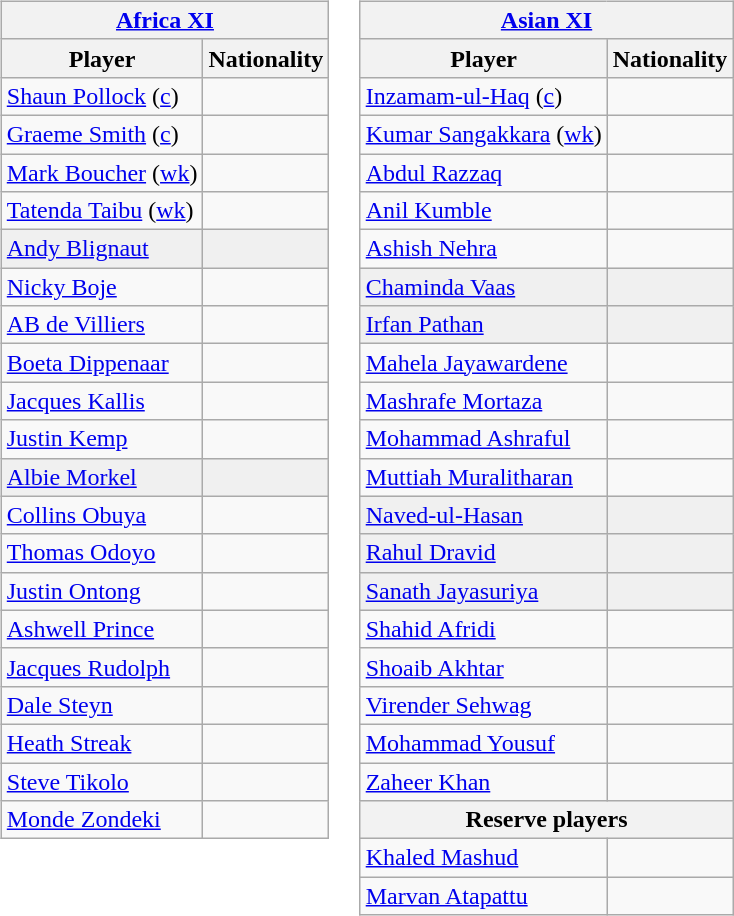<table>
<tr valign="top">
<td><br><table class="wikitable">
<tr>
<th colspan=2><a href='#'>Africa XI</a></th>
</tr>
<tr>
<th>Player</th>
<th>Nationality</th>
</tr>
<tr>
<td><a href='#'>Shaun Pollock</a> (<a href='#'>c</a>)</td>
<td></td>
</tr>
<tr>
<td><a href='#'>Graeme Smith</a> (<a href='#'>c</a>)</td>
<td></td>
</tr>
<tr>
<td><a href='#'>Mark Boucher</a> (<a href='#'>wk</a>)</td>
<td></td>
</tr>
<tr>
<td><a href='#'>Tatenda Taibu</a> (<a href='#'>wk</a>)</td>
<td></td>
</tr>
<tr bgcolor=#F0F0F0>
<td><a href='#'>Andy Blignaut</a></td>
<td></td>
</tr>
<tr>
<td><a href='#'>Nicky Boje</a></td>
<td></td>
</tr>
<tr>
<td><a href='#'>AB de Villiers</a></td>
<td></td>
</tr>
<tr>
<td><a href='#'>Boeta Dippenaar</a></td>
<td></td>
</tr>
<tr>
<td><a href='#'>Jacques Kallis</a></td>
<td></td>
</tr>
<tr>
<td><a href='#'>Justin Kemp</a></td>
<td></td>
</tr>
<tr bgcolor=#F0F0F0>
<td><a href='#'>Albie Morkel</a></td>
<td></td>
</tr>
<tr>
<td><a href='#'>Collins Obuya</a></td>
<td></td>
</tr>
<tr>
<td><a href='#'>Thomas Odoyo</a></td>
<td></td>
</tr>
<tr>
<td><a href='#'>Justin Ontong</a></td>
<td></td>
</tr>
<tr>
<td><a href='#'>Ashwell Prince</a></td>
<td></td>
</tr>
<tr>
<td><a href='#'>Jacques Rudolph</a></td>
<td></td>
</tr>
<tr>
<td><a href='#'>Dale Steyn</a></td>
<td></td>
</tr>
<tr>
<td><a href='#'>Heath Streak</a></td>
<td></td>
</tr>
<tr>
<td><a href='#'>Steve Tikolo</a></td>
<td></td>
</tr>
<tr>
<td><a href='#'>Monde Zondeki</a></td>
<td></td>
</tr>
</table>
</td>
<td><br><table class="wikitable">
<tr>
<th colspan=2><a href='#'>Asian XI</a></th>
</tr>
<tr>
<th>Player</th>
<th>Nationality</th>
</tr>
<tr>
<td><a href='#'>Inzamam-ul-Haq</a> (<a href='#'>c</a>)</td>
<td></td>
</tr>
<tr>
<td><a href='#'>Kumar Sangakkara</a> (<a href='#'>wk</a>)</td>
<td></td>
</tr>
<tr>
<td><a href='#'>Abdul Razzaq</a></td>
<td></td>
</tr>
<tr>
<td><a href='#'>Anil Kumble</a></td>
<td></td>
</tr>
<tr>
<td><a href='#'>Ashish Nehra</a></td>
<td></td>
</tr>
<tr bgcolor=#F0F0F0>
<td><a href='#'>Chaminda Vaas</a></td>
<td></td>
</tr>
<tr bgcolor=#F0F0F0>
<td><a href='#'>Irfan Pathan</a></td>
<td></td>
</tr>
<tr>
<td><a href='#'>Mahela Jayawardene</a></td>
<td></td>
</tr>
<tr>
<td><a href='#'>Mashrafe Mortaza</a></td>
<td></td>
</tr>
<tr>
<td><a href='#'>Mohammad Ashraful</a></td>
<td></td>
</tr>
<tr>
<td><a href='#'>Muttiah Muralitharan</a></td>
<td></td>
</tr>
<tr bgcolor=#F0F0F0>
<td><a href='#'>Naved-ul-Hasan</a></td>
<td></td>
</tr>
<tr bgcolor=#F0F0F0>
<td><a href='#'>Rahul Dravid</a></td>
<td></td>
</tr>
<tr bgcolor=#F0F0F0>
<td><a href='#'>Sanath Jayasuriya</a></td>
<td></td>
</tr>
<tr>
<td><a href='#'>Shahid Afridi</a></td>
<td></td>
</tr>
<tr>
<td><a href='#'>Shoaib Akhtar</a></td>
<td></td>
</tr>
<tr>
<td><a href='#'>Virender Sehwag</a></td>
<td></td>
</tr>
<tr>
<td><a href='#'>Mohammad Yousuf</a></td>
<td></td>
</tr>
<tr>
<td><a href='#'>Zaheer Khan</a></td>
<td></td>
</tr>
<tr>
<th colspan=2>Reserve players</th>
</tr>
<tr>
<td><a href='#'>Khaled Mashud</a></td>
<td></td>
</tr>
<tr>
<td><a href='#'>Marvan Atapattu</a></td>
<td></td>
</tr>
</table>
</td>
<td></td>
</tr>
<tr>
</tr>
</table>
